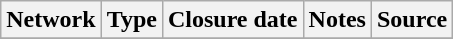<table class="wikitable sortable">
<tr>
<th>Network</th>
<th>Type</th>
<th>Closure date</th>
<th>Notes</th>
<th>Source</th>
</tr>
<tr>
</tr>
</table>
